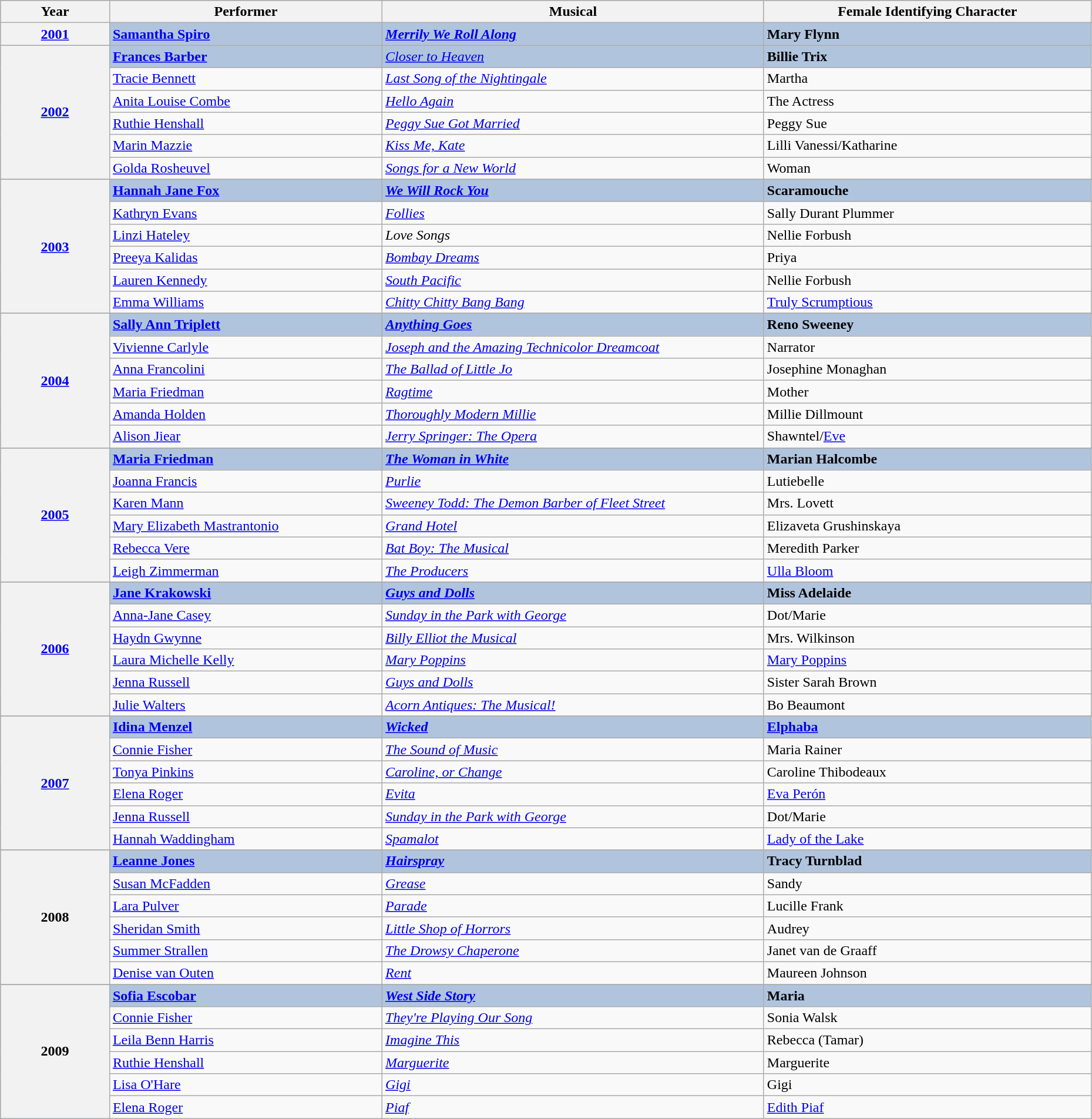<table class="wikitable" style="width:98%;">
<tr style="background:#bebebe;">
<th style="width:10%;">Year</th>
<th style="width:25%;">Performer</th>
<th style="width:35%;">Musical</th>
<th style="width:30%;">Female Identifying Character</th>
</tr>
<tr style="background:#B0C4DE">
<th align="center"><a href='#'>2001</a></th>
<td><strong><a href='#'>Samantha Spiro</a></strong></td>
<td><strong><em><a href='#'>Merrily We Roll Along</a></em></strong></td>
<td><strong>Mary Flynn</strong></td>
</tr>
<tr style="background:#B0C4DE">
<th rowspan=6 align="center"><a href='#'>2002</a></th>
<td><strong><a href='#'>Frances Barber</a></strong></td>
<td><em><a href='#'>Closer to Heaven</a></em></td>
<td><strong>Billie Trix</strong></td>
</tr>
<tr>
<td><a href='#'>Tracie Bennett</a></td>
<td><em><a href='#'>Last Song of the Nightingale</a></em></td>
<td>Martha</td>
</tr>
<tr>
<td><a href='#'>Anita Louise Combe</a></td>
<td><em><a href='#'>Hello Again</a></em></td>
<td>The Actress</td>
</tr>
<tr>
<td><a href='#'>Ruthie Henshall</a></td>
<td><em><a href='#'>Peggy Sue Got Married</a></em></td>
<td>Peggy Sue</td>
</tr>
<tr>
<td><a href='#'>Marin Mazzie</a></td>
<td><em><a href='#'>Kiss Me, Kate</a></em></td>
<td>Lilli Vanessi/Katharine</td>
</tr>
<tr>
<td><a href='#'>Golda Rosheuvel</a></td>
<td><em><a href='#'>Songs for a New World</a></em></td>
<td>Woman</td>
</tr>
<tr>
</tr>
<tr style="background:#B0C4DE">
<th rowspan=7 align="center"><a href='#'>2003</a></th>
</tr>
<tr style="background:#B0C4DE">
<td><strong><a href='#'>Hannah Jane Fox</a></strong></td>
<td><strong><em><a href='#'>We Will Rock You</a></em></strong></td>
<td><strong>Scaramouche</strong></td>
</tr>
<tr>
<td><a href='#'>Kathryn Evans</a></td>
<td><em><a href='#'>Follies</a></em></td>
<td>Sally Durant Plummer</td>
</tr>
<tr>
<td><a href='#'>Linzi Hateley</a></td>
<td><em>Love Songs</em></td>
<td>Nellie Forbush</td>
</tr>
<tr>
<td><a href='#'>Preeya Kalidas</a></td>
<td><em><a href='#'>Bombay Dreams</a></em></td>
<td>Priya</td>
</tr>
<tr>
<td><a href='#'>Lauren Kennedy</a></td>
<td><em><a href='#'>South Pacific</a></em></td>
<td>Nellie Forbush</td>
</tr>
<tr>
<td><a href='#'>Emma Williams</a></td>
<td><em><a href='#'>Chitty Chitty Bang Bang</a></em></td>
<td><a href='#'>Truly Scrumptious</a></td>
</tr>
<tr>
</tr>
<tr style="background:#B0C4DE">
<th rowspan=6 align="center"><a href='#'>2004</a></th>
<td><strong><a href='#'>Sally Ann Triplett</a></strong></td>
<td><strong><em><a href='#'>Anything Goes</a></em></strong></td>
<td><strong>Reno Sweeney</strong></td>
</tr>
<tr>
<td><a href='#'>Vivienne Carlyle</a></td>
<td><em><a href='#'>Joseph and the Amazing Technicolor Dreamcoat</a></em></td>
<td>Narrator</td>
</tr>
<tr>
<td><a href='#'>Anna Francolini</a></td>
<td><em><a href='#'>The Ballad of Little Jo</a></em></td>
<td>Josephine Monaghan</td>
</tr>
<tr>
<td><a href='#'>Maria Friedman</a></td>
<td><em><a href='#'>Ragtime</a></em></td>
<td>Mother</td>
</tr>
<tr>
<td><a href='#'>Amanda Holden</a></td>
<td><em><a href='#'>Thoroughly Modern Millie</a></em></td>
<td>Millie Dillmount</td>
</tr>
<tr>
<td><a href='#'>Alison Jiear</a></td>
<td><em><a href='#'>Jerry Springer: The Opera</a></em></td>
<td>Shawntel/<a href='#'>Eve</a></td>
</tr>
<tr>
</tr>
<tr style="background:#B0C4DE">
<th rowspan=7 align="center"><a href='#'>2005</a></th>
</tr>
<tr style="background:#B0C4DE">
<td><strong><a href='#'>Maria Friedman</a></strong></td>
<td><strong><em><a href='#'>The Woman in White</a></em></strong></td>
<td><strong>Marian Halcombe</strong></td>
</tr>
<tr>
<td><a href='#'>Joanna Francis</a></td>
<td><em><a href='#'>Purlie</a></em></td>
<td>Lutiebelle</td>
</tr>
<tr>
<td><a href='#'>Karen Mann</a></td>
<td><em><a href='#'>Sweeney Todd: The Demon Barber of Fleet Street</a></em></td>
<td>Mrs. Lovett</td>
</tr>
<tr>
<td><a href='#'>Mary Elizabeth Mastrantonio</a></td>
<td><em><a href='#'>Grand Hotel</a></em></td>
<td>Elizaveta Grushinskaya</td>
</tr>
<tr>
<td><a href='#'>Rebecca Vere</a></td>
<td><em><a href='#'>Bat Boy: The Musical</a></em></td>
<td>Meredith Parker</td>
</tr>
<tr>
<td><a href='#'>Leigh Zimmerman</a></td>
<td><em><a href='#'>The Producers</a></em></td>
<td><a href='#'>Ulla Bloom</a></td>
</tr>
<tr>
</tr>
<tr style="background:#B0C4DE">
<th rowspan=6 align="center"><a href='#'>2006</a></th>
<td><strong><a href='#'>Jane Krakowski</a></strong></td>
<td><strong><em><a href='#'>Guys and Dolls</a></em></strong></td>
<td><strong>Miss Adelaide</strong></td>
</tr>
<tr>
<td><a href='#'>Anna-Jane Casey</a></td>
<td><em><a href='#'>Sunday in the Park with George</a></em></td>
<td>Dot/Marie</td>
</tr>
<tr>
<td><a href='#'>Haydn Gwynne</a></td>
<td><em><a href='#'>Billy Elliot the Musical</a></em></td>
<td>Mrs. Wilkinson</td>
</tr>
<tr>
<td><a href='#'>Laura Michelle Kelly</a></td>
<td><em><a href='#'>Mary Poppins</a></em></td>
<td><a href='#'>Mary Poppins</a></td>
</tr>
<tr>
<td><a href='#'>Jenna Russell</a></td>
<td><em><a href='#'>Guys and Dolls</a></em></td>
<td>Sister Sarah Brown</td>
</tr>
<tr>
<td><a href='#'>Julie Walters</a></td>
<td><em><a href='#'>Acorn Antiques: The Musical!</a></em></td>
<td>Bo Beaumont</td>
</tr>
<tr>
</tr>
<tr style="background:#B0C4DE">
<th rowspan=6 align="center"><a href='#'>2007</a></th>
<td><strong><a href='#'>Idina Menzel</a></strong></td>
<td><strong><em><a href='#'>Wicked</a></em></strong></td>
<td><strong><a href='#'>Elphaba</a></strong></td>
</tr>
<tr>
<td><a href='#'>Connie Fisher</a></td>
<td><em><a href='#'>The Sound of Music</a></em></td>
<td>Maria Rainer</td>
</tr>
<tr>
<td><a href='#'>Tonya Pinkins</a></td>
<td><em><a href='#'>Caroline, or Change</a></em></td>
<td>Caroline Thibodeaux</td>
</tr>
<tr>
<td><a href='#'>Elena Roger</a></td>
<td><em><a href='#'>Evita</a></em></td>
<td><a href='#'>Eva Perón</a></td>
</tr>
<tr>
<td><a href='#'>Jenna Russell</a></td>
<td><em><a href='#'>Sunday in the Park with George</a></em></td>
<td>Dot/Marie</td>
</tr>
<tr>
<td><a href='#'>Hannah Waddingham</a></td>
<td><em><a href='#'>Spamalot</a></em></td>
<td><a href='#'>Lady of the Lake</a></td>
</tr>
<tr>
</tr>
<tr style="background:#B0C4DE">
<th rowspan=6 align="center">2008</th>
<td><strong><a href='#'>Leanne Jones</a></strong></td>
<td><strong><em><a href='#'>Hairspray</a></em></strong></td>
<td><strong>Tracy Turnblad</strong></td>
</tr>
<tr>
<td><a href='#'>Susan McFadden</a></td>
<td><em><a href='#'>Grease</a></em></td>
<td>Sandy</td>
</tr>
<tr>
<td><a href='#'>Lara Pulver</a></td>
<td><em><a href='#'>Parade</a></em></td>
<td>Lucille Frank</td>
</tr>
<tr>
<td><a href='#'>Sheridan Smith</a></td>
<td><em><a href='#'>Little Shop of Horrors</a></em></td>
<td>Audrey</td>
</tr>
<tr>
<td><a href='#'>Summer Strallen</a></td>
<td><em><a href='#'>The Drowsy Chaperone</a></em></td>
<td>Janet van de Graaff</td>
</tr>
<tr>
<td><a href='#'>Denise van Outen</a></td>
<td><em><a href='#'>Rent</a></em></td>
<td>Maureen Johnson</td>
</tr>
<tr>
</tr>
<tr style="background:#B0C4DE">
<th rowspan=7 align="center">2009</th>
<td><strong><a href='#'>Sofia Escobar</a></strong></td>
<td><strong><em><a href='#'>West Side Story</a></em></strong></td>
<td><strong>Maria</strong></td>
</tr>
<tr>
<td><a href='#'>Connie Fisher</a></td>
<td><em><a href='#'>They're Playing Our Song</a></em></td>
<td>Sonia Walsk</td>
</tr>
<tr>
<td><a href='#'>Leila Benn Harris</a></td>
<td><em><a href='#'>Imagine This</a></em></td>
<td>Rebecca (Tamar)</td>
</tr>
<tr>
<td><a href='#'>Ruthie Henshall</a></td>
<td><em><a href='#'>Marguerite</a></em></td>
<td>Marguerite</td>
</tr>
<tr>
<td><a href='#'>Lisa O'Hare</a></td>
<td><em><a href='#'>Gigi</a></em></td>
<td>Gigi</td>
</tr>
<tr>
<td><a href='#'>Elena Roger</a></td>
<td><em><a href='#'>Piaf</a></em></td>
<td><a href='#'>Edith Piaf</a></td>
</tr>
</table>
